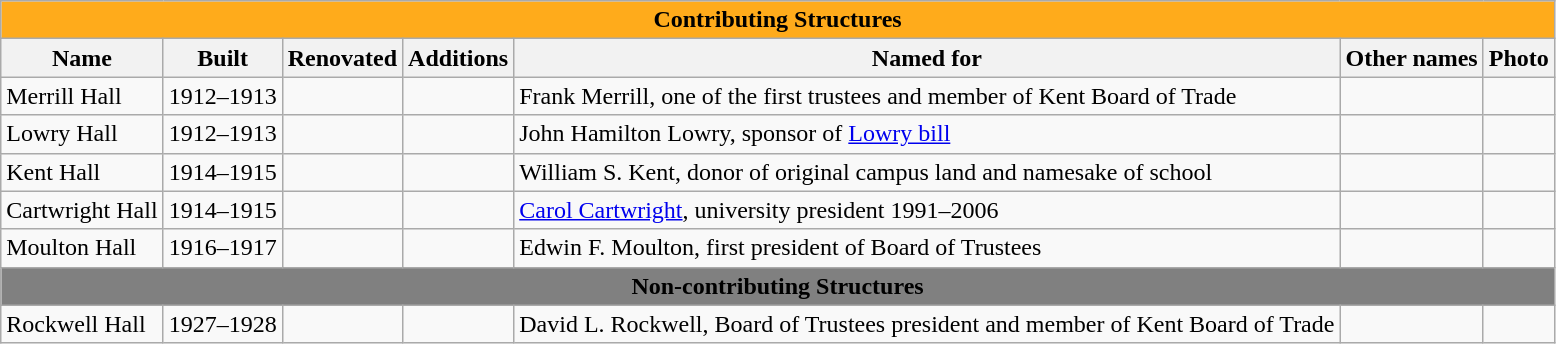<table class="wikitable">
<tr>
<th colspan=7 style="background:#FFAB1B;">Contributing Structures</th>
</tr>
<tr>
<th>Name</th>
<th>Built</th>
<th>Renovated</th>
<th>Additions</th>
<th>Named for</th>
<th>Other names</th>
<th>Photo</th>
</tr>
<tr>
<td>Merrill Hall</td>
<td>1912–1913</td>
<td></td>
<td></td>
<td>Frank Merrill, one of the first trustees and member of Kent Board of Trade</td>
<td></td>
<td></td>
</tr>
<tr>
<td>Lowry Hall</td>
<td>1912–1913</td>
<td></td>
<td></td>
<td>John Hamilton Lowry, sponsor of <a href='#'>Lowry bill</a></td>
<td></td>
<td></td>
</tr>
<tr>
<td>Kent Hall</td>
<td>1914–1915</td>
<td></td>
<td></td>
<td>William S. Kent, donor of original campus land and namesake of school</td>
<td></td>
<td></td>
</tr>
<tr>
<td>Cartwright Hall</td>
<td>1914–1915</td>
<td></td>
<td></td>
<td><a href='#'>Carol Cartwright</a>, university president 1991–2006</td>
<td></td>
<td></td>
</tr>
<tr>
<td>Moulton Hall</td>
<td>1916–1917</td>
<td></td>
<td></td>
<td>Edwin F. Moulton, first president of Board of Trustees</td>
<td></td>
<td></td>
</tr>
<tr>
<th colspan=7 style="background:#808080;">Non-contributing Structures</th>
</tr>
<tr>
<td>Rockwell Hall</td>
<td>1927–1928</td>
<td></td>
<td></td>
<td>David L. Rockwell, Board of Trustees president and member of Kent Board of Trade</td>
<td></td>
<td></td>
</tr>
</table>
